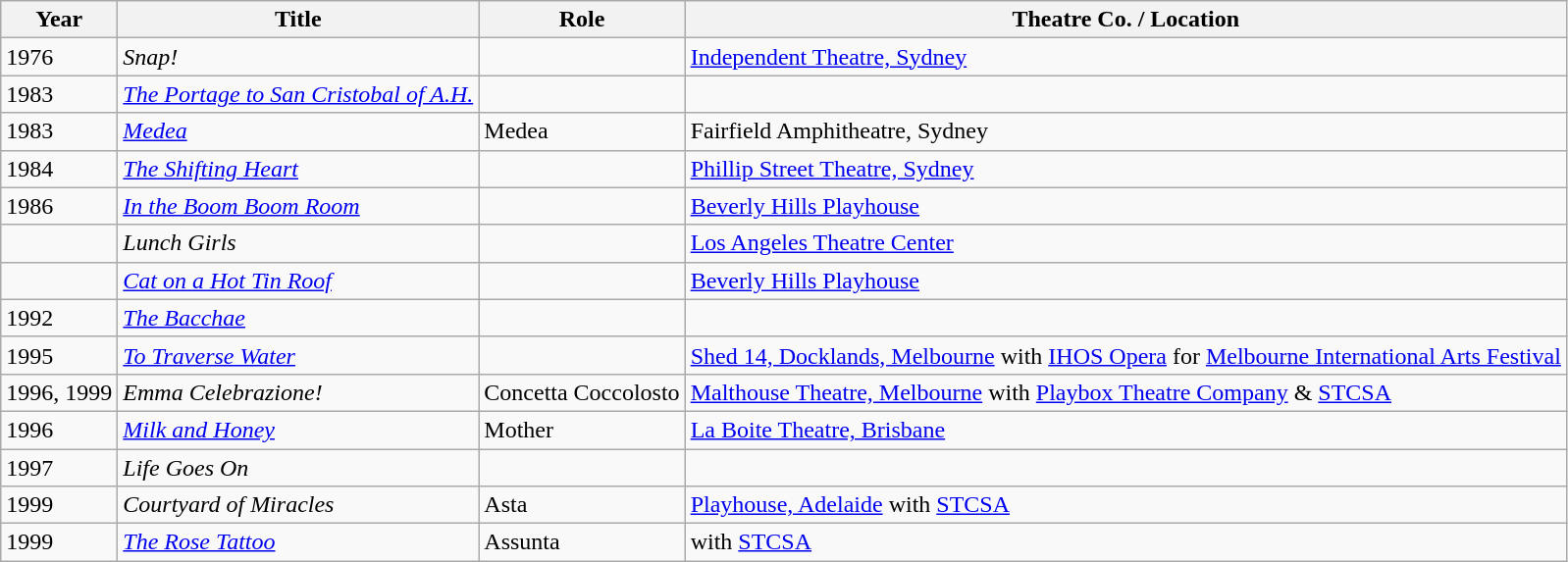<table class="wikitable">
<tr>
<th>Year</th>
<th>Title</th>
<th>Role</th>
<th>Theatre Co. / Location</th>
</tr>
<tr>
<td>1976</td>
<td><em>Snap!</em></td>
<td></td>
<td><a href='#'>Independent Theatre, Sydney</a></td>
</tr>
<tr>
<td>1983</td>
<td><em><a href='#'>The Portage to San Cristobal of A.H.</a></em></td>
<td></td>
<td></td>
</tr>
<tr>
<td>1983</td>
<td><em><a href='#'>Medea</a></em></td>
<td>Medea</td>
<td>Fairfield Amphitheatre, Sydney</td>
</tr>
<tr>
<td>1984</td>
<td><em><a href='#'>The Shifting Heart</a></em></td>
<td></td>
<td><a href='#'>Phillip Street Theatre, Sydney</a></td>
</tr>
<tr>
<td>1986</td>
<td><em><a href='#'>In the Boom Boom Room</a></em></td>
<td></td>
<td><a href='#'>Beverly Hills Playhouse</a></td>
</tr>
<tr>
<td></td>
<td><em>Lunch Girls</em></td>
<td></td>
<td><a href='#'>Los Angeles Theatre Center</a></td>
</tr>
<tr>
<td></td>
<td><em><a href='#'>Cat on a Hot Tin Roof</a></em></td>
<td></td>
<td><a href='#'>Beverly Hills Playhouse</a></td>
</tr>
<tr>
<td>1992</td>
<td><em><a href='#'>The Bacchae</a></em></td>
<td></td>
<td></td>
</tr>
<tr>
<td>1995</td>
<td><em><a href='#'>To Traverse Water</a></em></td>
<td></td>
<td><a href='#'>Shed 14, Docklands, Melbourne</a> with <a href='#'>IHOS Opera</a> for <a href='#'>Melbourne International Arts Festival</a></td>
</tr>
<tr>
<td>1996, 1999</td>
<td><em>Emma Celebrazione!</em></td>
<td>Concetta Coccolosto</td>
<td><a href='#'>Malthouse Theatre, Melbourne</a> with <a href='#'>Playbox Theatre Company</a> & <a href='#'>STCSA</a></td>
</tr>
<tr>
<td>1996</td>
<td><em><a href='#'>Milk and Honey</a></em></td>
<td>Mother</td>
<td><a href='#'>La Boite Theatre, Brisbane</a></td>
</tr>
<tr>
<td>1997</td>
<td><em>Life Goes On</em></td>
<td></td>
<td></td>
</tr>
<tr>
<td>1999</td>
<td><em>Courtyard of Miracles</em></td>
<td>Asta</td>
<td><a href='#'>Playhouse, Adelaide</a> with <a href='#'>STCSA</a></td>
</tr>
<tr>
<td>1999</td>
<td><em><a href='#'>The Rose Tattoo</a></em></td>
<td>Assunta</td>
<td>with <a href='#'>STCSA</a></td>
</tr>
</table>
